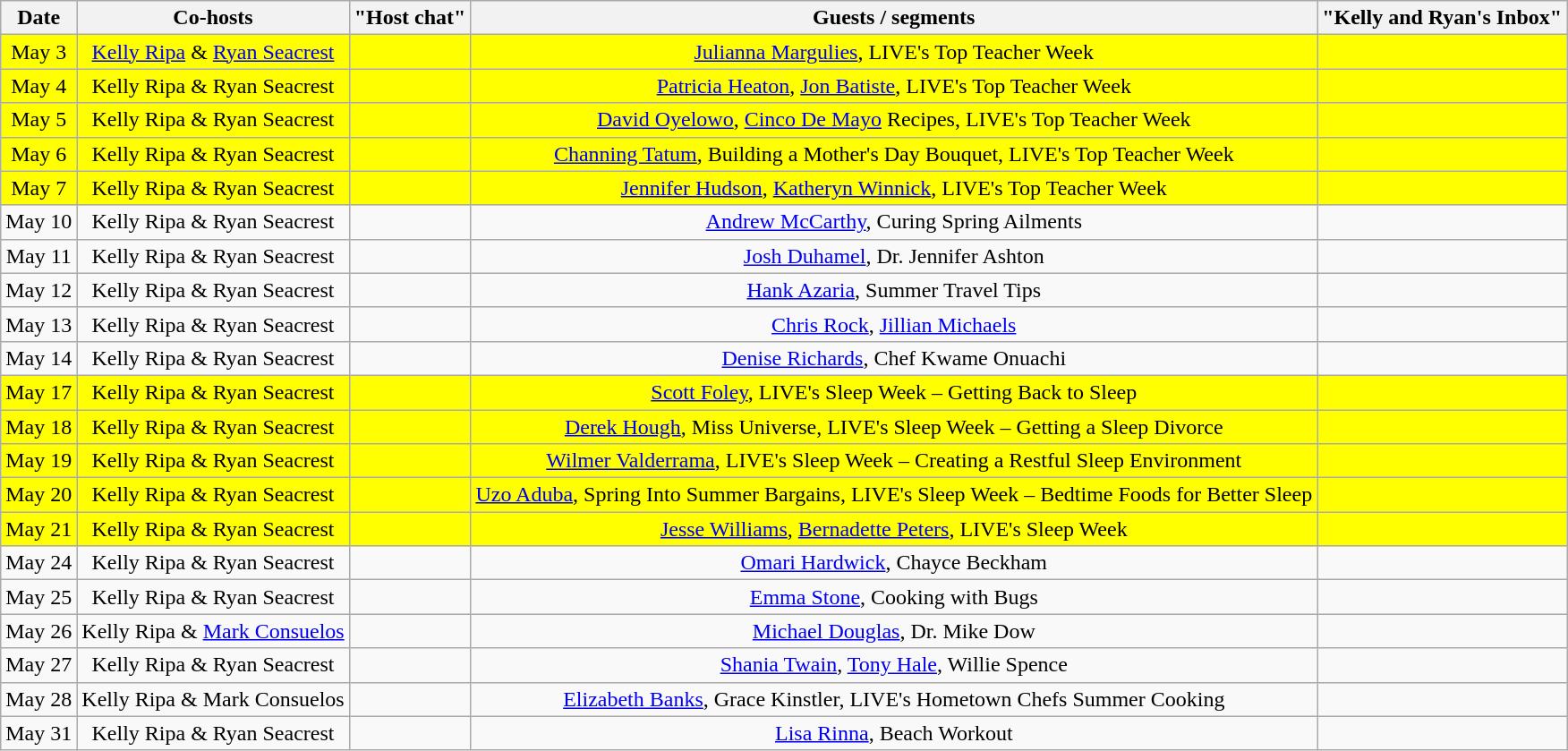<table class="wikitable sortable" style="text-align:center;">
<tr>
<th>Date</th>
<th>Co-hosts</th>
<th>"Host chat"</th>
<th>Guests / segments</th>
<th>"Kelly and Ryan's Inbox"</th>
</tr>
<tr style="background:yellow;">
<td>May 3</td>
<td><a href='#'>Kelly Ripa</a> & <a href='#'>Ryan Seacrest</a></td>
<td></td>
<td><a href='#'>Julianna Margulies</a>, LIVE's Top Teacher Week</td>
<td></td>
</tr>
<tr style="background:yellow;">
<td>May 4</td>
<td>Kelly Ripa & Ryan Seacrest</td>
<td></td>
<td><a href='#'>Patricia Heaton</a>, <a href='#'>Jon Batiste</a>, LIVE's Top Teacher Week</td>
<td></td>
</tr>
<tr style="background:yellow;">
<td>May 5</td>
<td>Kelly Ripa & Ryan Seacrest</td>
<td></td>
<td><a href='#'>David Oyelowo</a>, <a href='#'>Cinco De Mayo</a> Recipes, LIVE's Top Teacher Week</td>
<td></td>
</tr>
<tr style="background:yellow;">
<td>May 6</td>
<td>Kelly Ripa & Ryan Seacrest</td>
<td></td>
<td><a href='#'>Channing Tatum</a>, Building a Mother's Day Bouquet, LIVE's Top Teacher Week</td>
<td></td>
</tr>
<tr style="background:yellow;">
<td>May 7</td>
<td>Kelly Ripa & Ryan Seacrest</td>
<td></td>
<td><a href='#'>Jennifer Hudson</a>, <a href='#'>Katheryn Winnick</a>, LIVE's Top Teacher Week</td>
<td></td>
</tr>
<tr>
<td>May 10</td>
<td>Kelly Ripa & Ryan Seacrest</td>
<td></td>
<td><a href='#'>Andrew McCarthy</a>, Curing Spring Ailments</td>
<td></td>
</tr>
<tr>
<td>May 11</td>
<td>Kelly Ripa & Ryan Seacrest</td>
<td></td>
<td><a href='#'>Josh Duhamel</a>, Dr. Jennifer Ashton</td>
<td></td>
</tr>
<tr>
<td>May 12</td>
<td>Kelly Ripa & Ryan Seacrest</td>
<td></td>
<td><a href='#'>Hank Azaria</a>, Summer Travel Tips</td>
<td></td>
</tr>
<tr>
<td>May 13</td>
<td>Kelly Ripa & Ryan Seacrest</td>
<td></td>
<td><a href='#'>Chris Rock</a>, <a href='#'>Jillian Michaels</a></td>
<td></td>
</tr>
<tr>
<td>May 14</td>
<td>Kelly Ripa & Ryan Seacrest</td>
<td></td>
<td><a href='#'>Denise Richards</a>, Chef Kwame Onuachi</td>
<td></td>
</tr>
<tr style="background:yellow;">
<td>May 17</td>
<td>Kelly Ripa & Ryan Seacrest</td>
<td></td>
<td><a href='#'>Scott Foley</a>, LIVE's Sleep Week – Getting Back to Sleep</td>
<td></td>
</tr>
<tr style="background:yellow;">
<td>May 18</td>
<td>Kelly Ripa & Ryan Seacrest</td>
<td></td>
<td><a href='#'>Derek Hough</a>, Miss Universe, LIVE's Sleep Week – Getting a Sleep Divorce</td>
<td></td>
</tr>
<tr style="background:yellow;">
<td>May 19</td>
<td>Kelly Ripa & Ryan Seacrest</td>
<td></td>
<td><a href='#'>Wilmer Valderrama</a>, LIVE's Sleep Week – Creating a Restful Sleep Environment</td>
<td></td>
</tr>
<tr style="background:yellow;">
<td>May 20</td>
<td>Kelly Ripa & Ryan Seacrest</td>
<td></td>
<td><a href='#'>Uzo Aduba</a>, Spring Into Summer Bargains, LIVE's Sleep Week – Bedtime Foods for Better Sleep</td>
<td></td>
</tr>
<tr style="background:yellow;">
<td>May 21</td>
<td>Kelly Ripa & Ryan Seacrest</td>
<td></td>
<td><a href='#'>Jesse Williams</a>, <a href='#'>Bernadette Peters</a>, LIVE's Sleep Week</td>
<td></td>
</tr>
<tr>
<td>May 24</td>
<td>Kelly Ripa & Ryan Seacrest</td>
<td></td>
<td><a href='#'>Omari Hardwick</a>, Chayce Beckham</td>
<td></td>
</tr>
<tr>
<td>May 25</td>
<td>Kelly Ripa & Ryan Seacrest</td>
<td></td>
<td><a href='#'>Emma Stone</a>, Cooking with Bugs</td>
<td></td>
</tr>
<tr>
<td>May 26</td>
<td>Kelly Ripa & <a href='#'>Mark Consuelos</a></td>
<td></td>
<td><a href='#'>Michael Douglas</a>, Dr. Mike Dow</td>
<td></td>
</tr>
<tr>
<td>May 27</td>
<td>Kelly Ripa & Ryan Seacrest</td>
<td></td>
<td><a href='#'>Shania Twain</a>, <a href='#'>Tony Hale</a>, Willie Spence</td>
<td></td>
</tr>
<tr>
<td>May 28</td>
<td>Kelly Ripa & Mark Consuelos</td>
<td></td>
<td><a href='#'>Elizabeth Banks</a>, Grace Kinstler, LIVE's Hometown Chefs Summer Cooking</td>
<td></td>
</tr>
<tr>
<td>May 31</td>
<td>Kelly Ripa & Ryan Seacrest</td>
<td></td>
<td><a href='#'>Lisa Rinna</a>, Beach Workout</td>
<td></td>
</tr>
</table>
